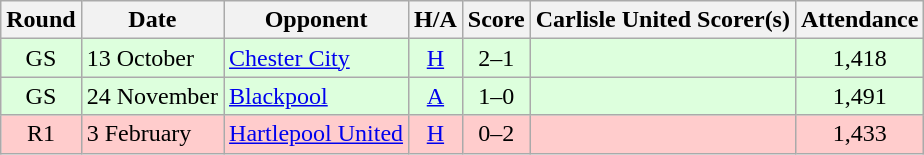<table class="wikitable" style="text-align:center">
<tr>
<th>Round</th>
<th>Date</th>
<th>Opponent</th>
<th>H/A</th>
<th>Score</th>
<th>Carlisle United Scorer(s)</th>
<th>Attendance</th>
</tr>
<tr bgcolor=#ddffdd>
<td>GS</td>
<td align=left>13 October</td>
<td align=left><a href='#'>Chester City</a></td>
<td><a href='#'>H</a></td>
<td>2–1</td>
<td align=left></td>
<td>1,418</td>
</tr>
<tr bgcolor=#ddffdd>
<td>GS</td>
<td align=left>24 November</td>
<td align=left><a href='#'>Blackpool</a></td>
<td><a href='#'>A</a></td>
<td>1–0</td>
<td align=left></td>
<td>1,491</td>
</tr>
<tr bgcolor=#FFCCCC>
<td>R1</td>
<td align=left>3 February</td>
<td align=left><a href='#'>Hartlepool United</a></td>
<td><a href='#'>H</a></td>
<td>0–2</td>
<td align=left></td>
<td>1,433</td>
</tr>
</table>
